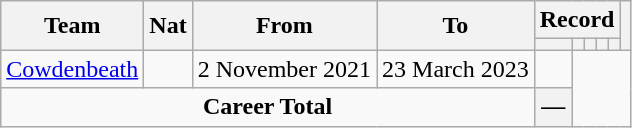<table class="wikitable" style="text-align: center">
<tr>
<th rowspan="2">Team</th>
<th rowspan="2">Nat</th>
<th rowspan="2">From</th>
<th rowspan="2">To</th>
<th colspan="5">Record</th>
<th rowspan=2></th>
</tr>
<tr>
<th></th>
<th></th>
<th></th>
<th></th>
<th></th>
</tr>
<tr>
<td align="left"><a href='#'>Cowdenbeath</a></td>
<td align="center"></td>
<td align="center">2 November 2021</td>
<td align="center">23 March 2023<br></td>
<td></td>
</tr>
<tr>
<td colspan=4><strong>Career Total</strong><br></td>
<th>—</th>
</tr>
</table>
